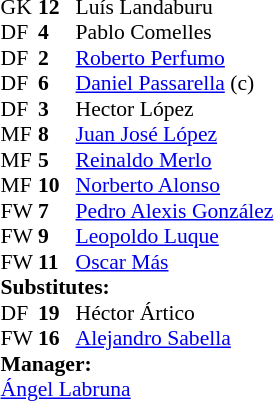<table style="font-size:90%; margin:0.2em auto;" cellspacing="0" cellpadding="0">
<tr>
<th width="25"></th>
<th width="25"></th>
</tr>
<tr>
<td>GK</td>
<td><strong>12</strong></td>
<td> Luís Landaburu</td>
</tr>
<tr>
<td>DF</td>
<td><strong>4</strong></td>
<td> Pablo Comelles</td>
</tr>
<tr>
<td>DF</td>
<td><strong>2</strong></td>
<td> <a href='#'>Roberto Perfumo</a></td>
<td></td>
</tr>
<tr>
<td>DF</td>
<td><strong>6</strong></td>
<td> <a href='#'>Daniel Passarella</a> (c)</td>
</tr>
<tr>
<td>DF</td>
<td><strong>3</strong></td>
<td> Hector López</td>
<td></td>
<td></td>
</tr>
<tr>
<td>MF</td>
<td><strong>8</strong></td>
<td> <a href='#'>Juan José López</a></td>
<td></td>
</tr>
<tr>
<td>MF</td>
<td><strong>5</strong></td>
<td> <a href='#'>Reinaldo Merlo</a></td>
</tr>
<tr>
<td>MF</td>
<td><strong>10</strong></td>
<td> <a href='#'>Norberto Alonso</a></td>
</tr>
<tr>
<td>FW</td>
<td><strong>7</strong></td>
<td> <a href='#'>Pedro Alexis González</a></td>
</tr>
<tr>
<td>FW</td>
<td><strong>9</strong></td>
<td> <a href='#'>Leopoldo Luque</a></td>
</tr>
<tr>
<td>FW</td>
<td><strong>11</strong></td>
<td> <a href='#'>Oscar Más</a></td>
<td></td>
<td></td>
</tr>
<tr>
<td colspan=3><strong>Substitutes:</strong></td>
</tr>
<tr>
<td>DF</td>
<td><strong>19</strong></td>
<td> Héctor Ártico</td>
<td></td>
<td></td>
</tr>
<tr>
<td>FW</td>
<td><strong>16</strong></td>
<td> <a href='#'>Alejandro Sabella</a></td>
<td></td>
<td></td>
</tr>
<tr>
<td colspan=3><strong>Manager:</strong></td>
</tr>
<tr>
<td colspan=4> <a href='#'>Ángel Labruna</a></td>
</tr>
</table>
